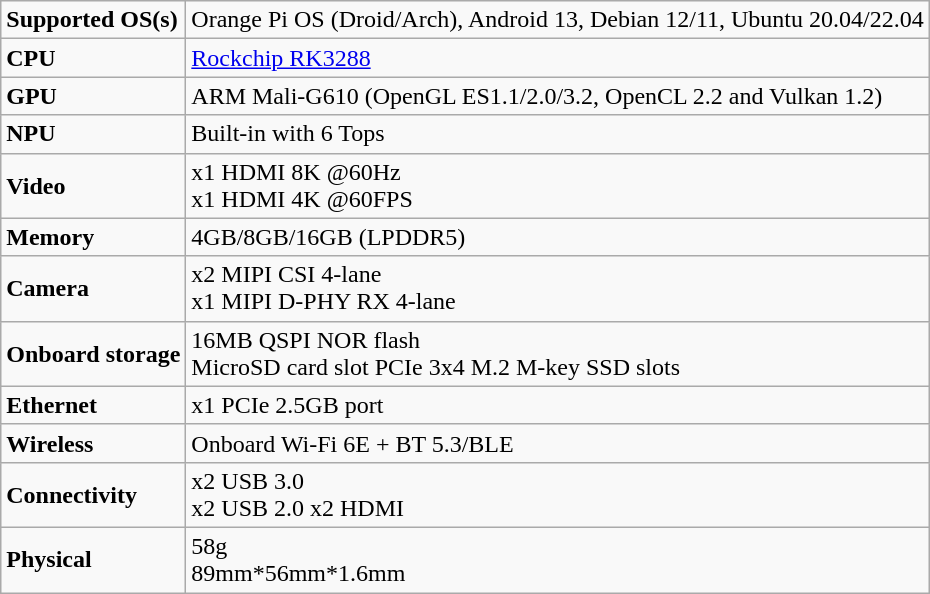<table class="wikitable">
<tr>
<td><strong>Supported OS(s)</strong></td>
<td>Orange Pi OS (Droid/Arch), Android 13, Debian 12/11, Ubuntu 20.04/22.04</td>
</tr>
<tr>
<td><strong>CPU</strong></td>
<td><a href='#'>Rockchip RK3288</a></td>
</tr>
<tr>
<td><strong>GPU</strong></td>
<td>ARM Mali-G610 (OpenGL ES1.1/2.0/3.2, OpenCL 2.2 and Vulkan 1.2)</td>
</tr>
<tr>
<td><strong>NPU</strong></td>
<td>Built-in with 6 Tops</td>
</tr>
<tr>
<td><strong>Video</strong></td>
<td>x1 HDMI 8K @60Hz<br>x1 HDMI 4K @60FPS</td>
</tr>
<tr>
<td><strong>Memory</strong></td>
<td>4GB/8GB/16GB (LPDDR5)</td>
</tr>
<tr>
<td><strong>Camera</strong></td>
<td>x2 MIPI CSI 4-lane<br>x1 MIPI D-PHY RX 4-lane</td>
</tr>
<tr>
<td><strong>Onboard storage</strong></td>
<td>16MB QSPI NOR flash<br>MicroSD card slot
PCIe 3x4 M.2 M-key SSD slots</td>
</tr>
<tr>
<td><strong>Ethernet</strong></td>
<td>x1 PCIe 2.5GB port</td>
</tr>
<tr>
<td><strong>Wireless</strong></td>
<td>Onboard Wi-Fi 6E + BT 5.3/BLE</td>
</tr>
<tr>
<td><strong>Connectivity</strong></td>
<td>x2 USB 3.0<br>x2 USB 2.0
x2 HDMI</td>
</tr>
<tr>
<td><strong>Physical</strong></td>
<td>58g<br>89mm*56mm*1.6mm</td>
</tr>
</table>
